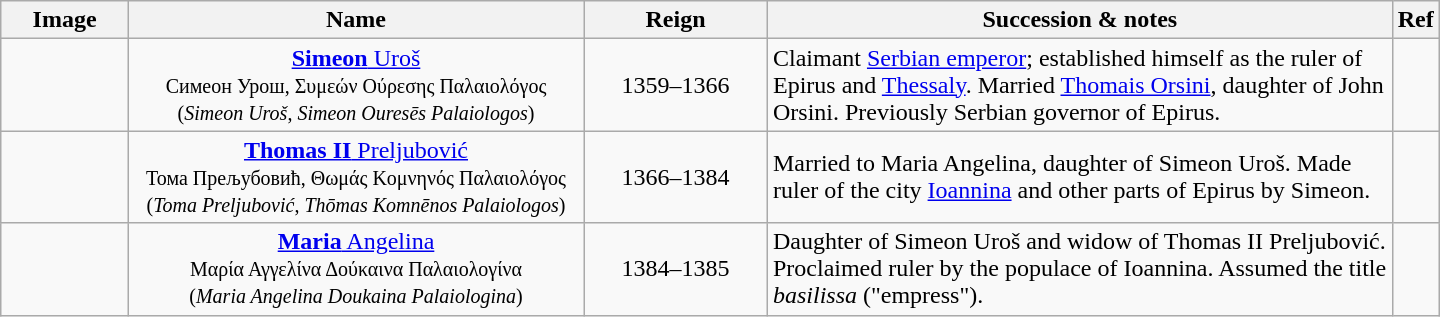<table class="wikitable" style="width:960px">
<tr>
<th width="80px">Image</th>
<th width="310px">Name</th>
<th width="120px">Reign</th>
<th width="430px">Succession & notes</th>
<th width="20px">Ref</th>
</tr>
<tr>
<td></td>
<td align="center"><a href='#'><strong>Simeon</strong> Uroš</a><br><small>Симеон Урош, Συμεών Ούρεσης Παλαιολόγος</small><br><small>(<em>Simeon Uroš</em>, <em>Simeon Ouresēs Palaiologos</em>)</small></td>
<td align="center">1359–1366</td>
<td>Claimant <a href='#'>Serbian emperor</a>; established himself as the ruler of Epirus and <a href='#'>Thessaly</a>. Married <a href='#'>Thomais Orsini</a>, daughter of John Orsini. Previously Serbian governor of Epirus.</td>
<td><br></td>
</tr>
<tr>
<td></td>
<td align="center"><a href='#'><strong>Thomas II</strong> Preljubović</a><br><small>Тома Прељубовић, Θωμάς Κομνηνός Παλαιολόγος</small><br><small>(<em>Toma Preljubović</em>, <em>Thōmas Komnēnos Palaiologos</em>)</small></td>
<td align="center">1366–1384</td>
<td>Married to Maria Angelina, daughter of Simeon Uroš. Made ruler of the city <a href='#'>Ioannina</a> and other parts of Epirus by Simeon.</td>
<td><br></td>
</tr>
<tr>
<td></td>
<td align="center"><a href='#'><strong>Maria</strong> Angelina</a><br><small>Μαρία Αγγελίνα Δούκαινα Παλαιολογίνα</small><br><small>(<em>Maria Angelina Doukaina Palaiologina</em>)</small></td>
<td align="center">1384–1385</td>
<td>Daughter of Simeon Uroš and widow of Thomas II Preljubović. Proclaimed ruler by the populace of Ioannina. Assumed the title <em>basilissa</em> ("empress").</td>
<td><br></td>
</tr>
</table>
